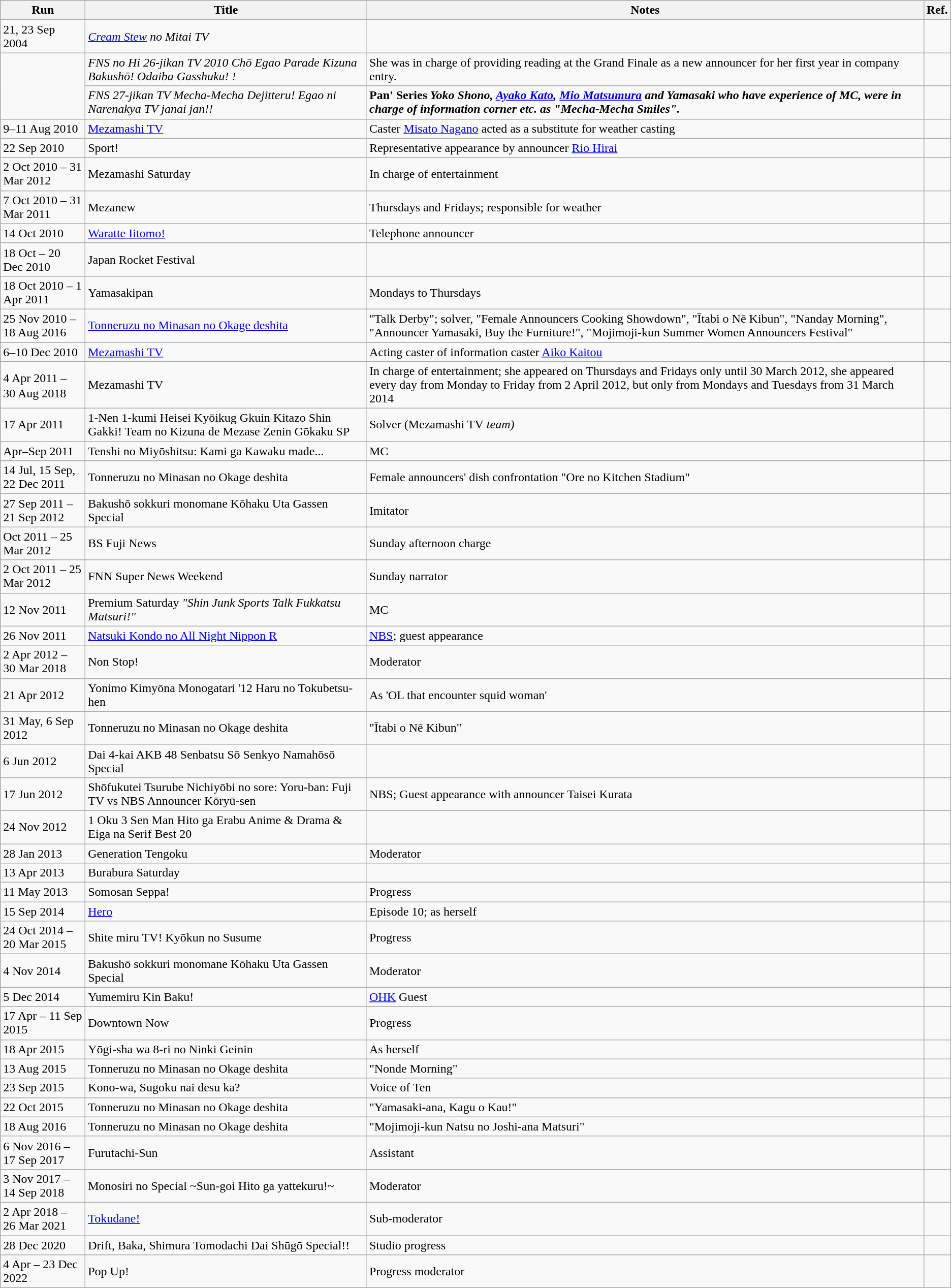<table class="wikitable">
<tr>
<th>Run</th>
<th>Title</th>
<th>Notes</th>
<th>Ref.</th>
</tr>
<tr>
<td>21, 23 Sep 2004</td>
<td><em><a href='#'>Cream Stew</a> no Mitai TV</em></td>
<td></td>
<td></td>
</tr>
<tr>
<td rowspan="2"></td>
<td><em>FNS no Hi 26-jikan TV 2010 Chō Egao Parade Kizuna Bakushō! Odaiba Gasshuku! !</em></td>
<td>She was in charge of providing reading at the Grand Finale as a new announcer for her first year in company entry.</td>
<td></td>
</tr>
<tr>
<td><em>FNS 27-jikan TV Mecha-Mecha Dejitteru! Egao ni Narenakya TV janai jan!!</em></td>
<td><strong>Pan' Series<em> Yoko Shono, <a href='#'>Ayako Kato</a>, <a href='#'>Mio Matsumura</a> and Yamasaki who have experience of MC, were in charge of information corner etc. as "Mecha-Mecha Smiles".</td>
<td></td>
</tr>
<tr>
<td>9–11 Aug 2010</td>
<td></em><a href='#'>Mezamashi TV</a><em></td>
<td>Caster <a href='#'>Misato Nagano</a> acted as a substitute for weather casting</td>
<td></td>
</tr>
<tr>
<td>22 Sep 2010</td>
<td></em>Sport!<em></td>
<td>Representative appearance by announcer <a href='#'>Rio Hirai</a></td>
<td></td>
</tr>
<tr>
<td>2 Oct 2010 – 31 Mar 2012</td>
<td></em>Mezamashi Saturday<em></td>
<td>In charge of entertainment</td>
<td></td>
</tr>
<tr>
<td>7 Oct 2010 – 31 Mar 2011</td>
<td></em>Mezanew<em></td>
<td>Thursdays and Fridays; responsible for weather</td>
<td></td>
</tr>
<tr>
<td>14 Oct 2010</td>
<td></em><a href='#'>Waratte Iitomo!</a><em></td>
<td>Telephone announcer</td>
<td></td>
</tr>
<tr>
<td>18 Oct – 20 Dec 2010</td>
<td></em>Japan Rocket Festival<em></td>
<td></td>
<td></td>
</tr>
<tr>
<td>18 Oct 2010 – 1 Apr 2011</td>
<td></em>Yamasakipan<em></td>
<td>Mondays to Thursdays</td>
<td></td>
</tr>
<tr>
<td>25 Nov 2010 – 18 Aug 2016</td>
<td></em><a href='#'>Tonneruzu no Minasan no Okage deshita</a><em></td>
<td>"Talk Derby"; solver, "Female Announcers Cooking Showdown", "Ītabi o Nē Kibun", "Nanday Morning", "Announcer Yamasaki, Buy the Furniture!", "Mojimoji-kun Summer Women Announcers Festival"</td>
<td></td>
</tr>
<tr>
<td>6–10 Dec 2010</td>
<td></em><a href='#'>Mezamashi TV</a><em></td>
<td>Acting caster of information caster <a href='#'>Aiko Kaitou</a></td>
<td></td>
</tr>
<tr>
<td>4 Apr 2011 –　30 Aug 2018</td>
<td></em>Mezamashi TV<em></td>
<td>In charge of entertainment; she appeared on Thursdays and Fridays only until 30 March 2012, she appeared every day from Monday to Friday from 2 April 2012, but only from Mondays and Tuesdays from 31 March 2014</td>
<td></td>
</tr>
<tr>
<td>17 Apr 2011</td>
<td></em>1-Nen 1-kumi Heisei Kyōikug Gkuin Kitazo Shin Gakki! Team no Kizuna de Mezase Zenin Gōkaku SP<em></td>
<td>Solver (</em>Mezamashi TV<em> team)</td>
<td></td>
</tr>
<tr>
<td>Apr–Sep 2011</td>
<td></em>Tenshi no Miyōshitsu: Kami ga Kawaku made...<em></td>
<td>MC</td>
<td></td>
</tr>
<tr>
<td>14 Jul, 15 Sep, 22 Dec 2011</td>
<td></em>Tonneruzu no Minasan no Okage deshita<em></td>
<td>Female announcers' dish confrontation "Ore no Kitchen Stadium"</td>
<td></td>
</tr>
<tr>
<td>27 Sep 2011 – 21 Sep 2012</td>
<td></em>Bakushō sokkuri monomane Kōhaku Uta Gassen Special<em></td>
<td>Imitator</td>
<td></td>
</tr>
<tr>
<td>Oct 2011 – 25 Mar 2012</td>
<td></em>BS Fuji News<em></td>
<td>Sunday afternoon charge</td>
<td></td>
</tr>
<tr>
<td>2 Oct 2011 – 25 Mar 2012</td>
<td></em>FNN Super News Weekend<em></td>
<td>Sunday narrator</td>
<td></td>
</tr>
<tr>
<td>12 Nov 2011</td>
<td></em>Premium Saturday<em> "Shin Junk Sports Talk Fukkatsu Matsuri!"</td>
<td>MC</td>
<td></td>
</tr>
<tr>
<td>26 Nov 2011</td>
<td></em><a href='#'>Natsuki Kondo no All Night Nippon R</a><em></td>
<td><a href='#'>NBS</a>; guest appearance</td>
<td></td>
</tr>
<tr>
<td>2 Apr 2012 – 30 Mar 2018</td>
<td></em>Non Stop!<em></td>
<td>Moderator</td>
<td></td>
</tr>
<tr>
<td>21 Apr 2012</td>
<td></em>Yonimo Kimyōna Monogatari '12 Haru no Tokubetsu-hen<em></td>
<td>As 'OL that encounter squid woman'</td>
<td></td>
</tr>
<tr>
<td>31 May, 6 Sep 2012</td>
<td></em>Tonneruzu no Minasan no Okage deshita<em></td>
<td>"Ītabi o Nē Kibun"</td>
<td></td>
</tr>
<tr>
<td>6 Jun 2012</td>
<td></em>Dai 4-kai AKB 48 Senbatsu Sō Senkyo Namahōsō Special<em></td>
<td></td>
<td></td>
</tr>
<tr>
<td>17 Jun 2012</td>
<td></em>Shōfukutei Tsurube Nichiyōbi no sore: Yoru-ban: Fuji TV vs NBS Announcer Kōryū-sen<em></td>
<td>NBS; Guest appearance with announcer Taisei Kurata</td>
<td></td>
</tr>
<tr>
<td>24 Nov 2012</td>
<td></em>1 Oku 3 Sen Man Hito ga Erabu Anime & Drama & Eiga na Serif Best 20<em></td>
<td></td>
<td></td>
</tr>
<tr>
<td>28 Jan 2013</td>
<td></em>Generation Tengoku<em></td>
<td>Moderator</td>
<td></td>
</tr>
<tr>
<td>13 Apr 2013</td>
<td></em>Burabura Saturday<em></td>
<td></td>
<td></td>
</tr>
<tr>
<td>11 May 2013</td>
<td></em>Somosan Seppa!<em></td>
<td>Progress</td>
<td></td>
</tr>
<tr>
<td>15 Sep 2014</td>
<td></em><a href='#'>Hero</a><em></td>
<td>Episode 10; as herself</td>
<td></td>
</tr>
<tr>
<td>24 Oct 2014 – 20 Mar 2015</td>
<td></em>Shite miru TV! Kyōkun no Susume<em></td>
<td>Progress</td>
<td></td>
</tr>
<tr>
<td>4 Nov 2014</td>
<td></em>Bakushō sokkuri monomane Kōhaku Uta Gassen Special<em></td>
<td>Moderator</td>
<td></td>
</tr>
<tr>
<td>5 Dec 2014</td>
<td></em>Yumemiru Kin Baku!<em></td>
<td><a href='#'>OHK</a> Guest</td>
<td></td>
</tr>
<tr>
<td>17 Apr – 11 Sep 2015</td>
<td></em>Downtown Now<em></td>
<td>Progress</td>
</tr>
<tr>
<td>18 Apr 2015</td>
<td></em>Yōgi-sha wa 8-ri no Ninki Geinin<em></td>
<td>As herself</td>
<td></td>
</tr>
<tr>
<td>13 Aug 2015</td>
<td></em>Tonneruzu no Minasan no Okage deshita<em></td>
<td>"Nonde Morning"</td>
<td></td>
</tr>
<tr>
<td>23 Sep 2015</td>
<td></em>Kono-wa, Sugoku nai desu ka?<em></td>
<td>Voice of Ten</td>
<td></td>
</tr>
<tr>
<td>22 Oct 2015</td>
<td></em>Tonneruzu no Minasan no Okage deshita<em></td>
<td>"Yamasaki-ana, Kagu o Kau!"</td>
<td></td>
</tr>
<tr>
<td>18 Aug 2016</td>
<td></em>Tonneruzu no Minasan no Okage deshita<em></td>
<td>"Mojimoji-kun Natsu no Joshi-ana Matsuri"</td>
<td></td>
</tr>
<tr>
<td>6 Nov 2016 – 17 Sep 2017</td>
<td></em>Furutachi-Sun<em></td>
<td>Assistant</td>
<td></td>
</tr>
<tr>
<td>3 Nov 2017 – 14 Sep 2018</td>
<td></em>Monosiri no Special ~Sun-goi Hito ga yattekuru!~<em></td>
<td>Moderator</td>
<td></td>
</tr>
<tr>
<td>2 Apr 2018 – 26 Mar 2021</td>
<td></em><a href='#'>Tokudane!</a><em></td>
<td>Sub-moderator</td>
<td></td>
</tr>
<tr>
<td>28 Dec 2020</td>
<td></em>Drift, Baka, Shimura Tomodachi Dai Shūgō Special!!<em></td>
<td>Studio progress</td>
<td></td>
</tr>
<tr>
<td>4 Apr – 23 Dec 2022</td>
<td></em>Pop Up!<em></td>
<td>Progress moderator</td>
<td></td>
</tr>
</table>
